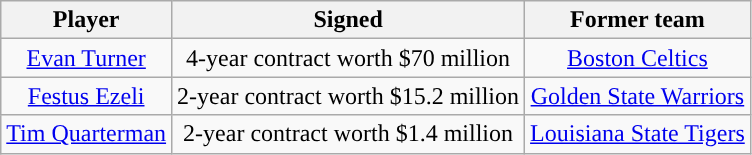<table class="wikitable sortable sortable" style="text-align: center">
<tr>
<th>Player</th>
<th>Signed</th>
<th>Former team</th>
</tr>
<tr style="text-align: center">
<td><a href='#'>Evan Turner</a></td>
<td>4-year contract worth $70 million</td>
<td><a href='#'>Boston Celtics</a></td>
</tr>
<tr style="text-align: center">
<td><a href='#'>Festus Ezeli</a></td>
<td>2-year contract worth $15.2 million</td>
<td><a href='#'>Golden State Warriors</a></td>
</tr>
<tr style="text-align: center">
<td><a href='#'>Tim Quarterman</a></td>
<td>2-year contract worth $1.4 million</td>
<td><a href='#'>Louisiana State Tigers</a></td>
</tr>
</table>
